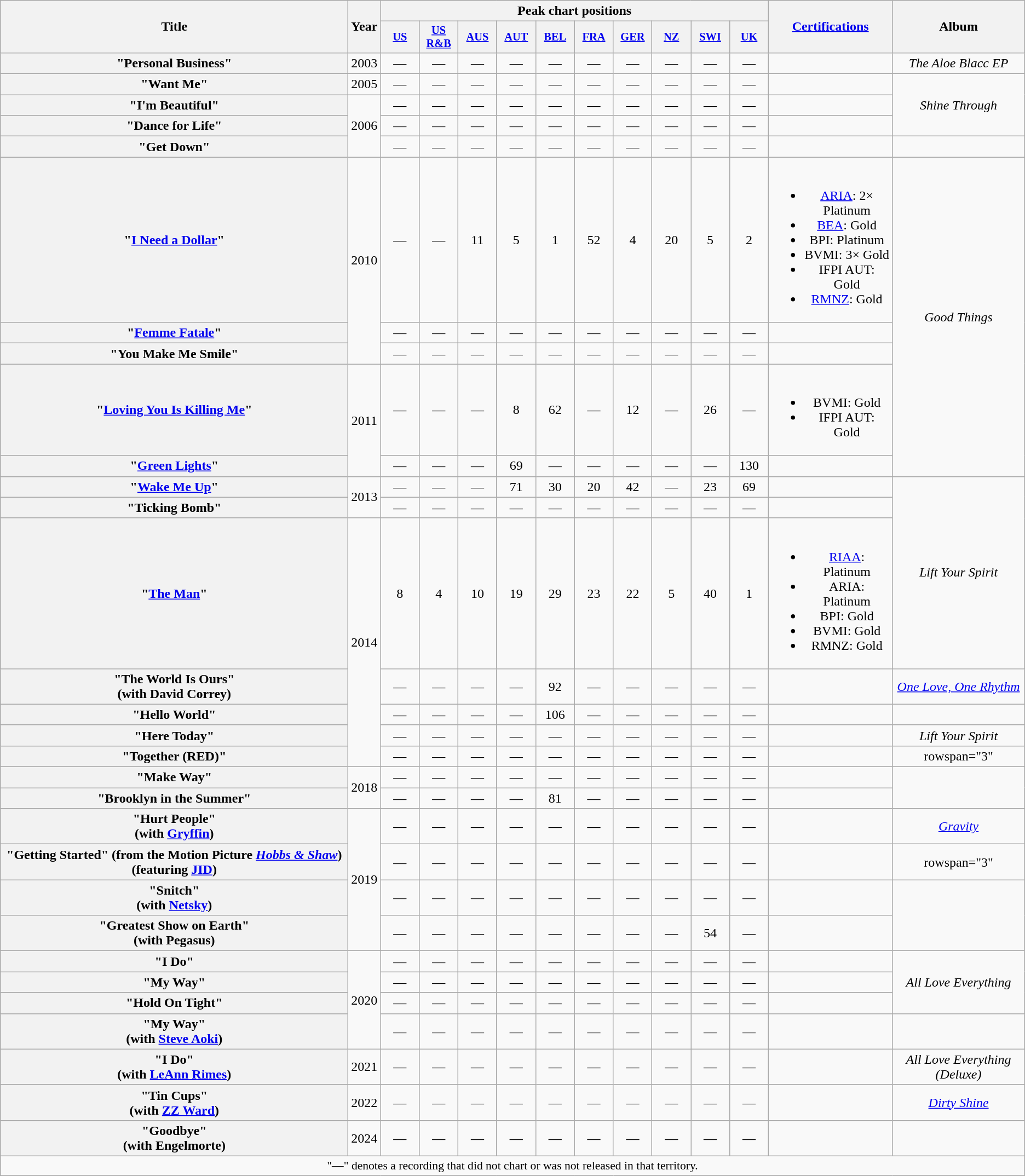<table class="wikitable plainrowheaders" style="text-align:center;">
<tr>
<th scope="col" rowspan="2" style="width:26em;">Title</th>
<th scope="col" rowspan="2" style="width:1em;">Year</th>
<th scope="col" colspan="10">Peak chart positions</th>
<th scope="col" rowspan="2"><a href='#'>Certifications</a></th>
<th scope="col" rowspan="2">Album</th>
</tr>
<tr>
<th scope="col" style="width:3em;font-size:85%;"><a href='#'>US</a><br></th>
<th scope="col" style="width:3em;font-size:85%;"><a href='#'>US<br>R&B</a><br></th>
<th scope="col" style="width:3em;font-size:85%;"><a href='#'>AUS</a><br></th>
<th scope="col" style="width:3em;font-size:85%;"><a href='#'>AUT</a><br></th>
<th scope="col" style="width:3em;font-size:85%;"><a href='#'>BEL</a><br></th>
<th scope="col" style="width:3em;font-size:85%;"><a href='#'>FRA</a><br></th>
<th scope="col" style="width:3em;font-size:85%;"><a href='#'>GER</a><br></th>
<th scope="col" style="width:3em;font-size:85%;"><a href='#'>NZ</a><br></th>
<th scope="col" style="width:3em;font-size:85%;"><a href='#'>SWI</a><br></th>
<th scope="col" style="width:3em;font-size:85%;"><a href='#'>UK</a><br></th>
</tr>
<tr>
<th scope="row">"Personal Business"</th>
<td>2003</td>
<td>—</td>
<td>—</td>
<td>—</td>
<td>—</td>
<td>—</td>
<td>—</td>
<td>—</td>
<td>—</td>
<td>—</td>
<td>—</td>
<td></td>
<td><em>The Aloe Blacc EP</em></td>
</tr>
<tr>
<th scope="row">"Want Me"</th>
<td>2005</td>
<td>—</td>
<td>—</td>
<td>—</td>
<td>—</td>
<td>—</td>
<td>—</td>
<td>—</td>
<td>—</td>
<td>—</td>
<td>—</td>
<td></td>
<td rowspan="3"><em>Shine Through</em></td>
</tr>
<tr>
<th scope="row">"I'm Beautiful"</th>
<td rowspan="3">2006</td>
<td>—</td>
<td>—</td>
<td>—</td>
<td>—</td>
<td>—</td>
<td>—</td>
<td>—</td>
<td>—</td>
<td>—</td>
<td>—</td>
<td></td>
</tr>
<tr>
<th scope="row">"Dance for Life"</th>
<td>—</td>
<td>—</td>
<td>—</td>
<td>—</td>
<td>—</td>
<td>—</td>
<td>—</td>
<td>—</td>
<td>—</td>
<td>—</td>
<td></td>
</tr>
<tr>
<th scope="row">"Get Down"</th>
<td>—</td>
<td>—</td>
<td>—</td>
<td>—</td>
<td>—</td>
<td>—</td>
<td>—</td>
<td>—</td>
<td>—</td>
<td>—</td>
<td></td>
<td></td>
</tr>
<tr>
<th scope="row">"<a href='#'>I Need a Dollar</a>"</th>
<td rowspan="3">2010</td>
<td>—</td>
<td>—</td>
<td>11</td>
<td>5</td>
<td>1</td>
<td>52</td>
<td>4</td>
<td>20</td>
<td>5</td>
<td>2</td>
<td><br><ul><li><a href='#'>ARIA</a>: 2× Platinum</li><li><a href='#'>BEA</a>: Gold</li><li>BPI: Platinum</li><li>BVMI: 3× Gold</li><li>IFPI AUT: Gold</li><li><a href='#'>RMNZ</a>: Gold</li></ul></td>
<td rowspan="5"><em>Good Things</em></td>
</tr>
<tr>
<th scope="row">"<a href='#'>Femme Fatale</a>"</th>
<td>—</td>
<td>—</td>
<td>—</td>
<td>—</td>
<td>—</td>
<td>—</td>
<td>—</td>
<td>—</td>
<td>—</td>
<td>—</td>
<td></td>
</tr>
<tr>
<th scope="row">"You Make Me Smile"</th>
<td>—</td>
<td>—</td>
<td>—</td>
<td>—</td>
<td>—</td>
<td>—</td>
<td>—</td>
<td>—</td>
<td>—</td>
<td>—</td>
<td></td>
</tr>
<tr>
<th scope="row">"<a href='#'>Loving You Is Killing Me</a>"</th>
<td rowspan="2">2011</td>
<td>—</td>
<td>—</td>
<td>—</td>
<td>8</td>
<td>62</td>
<td>—</td>
<td>12</td>
<td>—</td>
<td>26</td>
<td>—</td>
<td><br><ul><li>BVMI: Gold</li><li>IFPI AUT: Gold</li></ul></td>
</tr>
<tr>
<th scope="row">"<a href='#'>Green Lights</a>"</th>
<td>—</td>
<td>—</td>
<td>—</td>
<td>69</td>
<td>—</td>
<td>—</td>
<td>—</td>
<td>—</td>
<td>—</td>
<td>130</td>
<td></td>
</tr>
<tr>
<th scope="row">"<a href='#'>Wake Me Up</a>"</th>
<td rowspan="2">2013</td>
<td>—</td>
<td>—</td>
<td>—</td>
<td>71</td>
<td>30</td>
<td>20</td>
<td>42</td>
<td>—</td>
<td>23</td>
<td>69</td>
<td></td>
<td rowspan="3"><em>Lift Your Spirit</em></td>
</tr>
<tr>
<th scope="row">"Ticking Bomb"</th>
<td>—</td>
<td>—</td>
<td>—</td>
<td>—</td>
<td>—</td>
<td>—</td>
<td>—</td>
<td>—</td>
<td>—</td>
<td>—</td>
<td></td>
</tr>
<tr>
<th scope="row">"<a href='#'>The Man</a>"</th>
<td rowspan="5">2014</td>
<td>8</td>
<td>4</td>
<td>10</td>
<td>19</td>
<td>29</td>
<td>23</td>
<td>22</td>
<td>5</td>
<td>40</td>
<td>1</td>
<td><br><ul><li><a href='#'>RIAA</a>: Platinum</li><li>ARIA: Platinum</li><li>BPI: Gold</li><li>BVMI: Gold</li><li>RMNZ: Gold</li></ul></td>
</tr>
<tr>
<th scope="row">"The World Is Ours"<br><span>(with David Correy)</span></th>
<td>—</td>
<td>—</td>
<td>—</td>
<td>—</td>
<td>92</td>
<td>—</td>
<td>—</td>
<td>—</td>
<td>—</td>
<td>—</td>
<td></td>
<td><em><a href='#'>One Love, One Rhythm</a></em></td>
</tr>
<tr>
<th scope="row">"Hello World"</th>
<td>—</td>
<td>—</td>
<td>—</td>
<td>—</td>
<td>106</td>
<td>—</td>
<td>—</td>
<td>—</td>
<td>—</td>
<td>—</td>
<td></td>
<td></td>
</tr>
<tr>
<th scope="row">"Here Today"</th>
<td>—</td>
<td>—</td>
<td>—</td>
<td>—</td>
<td>—</td>
<td>—</td>
<td>—</td>
<td>—</td>
<td>—</td>
<td>—</td>
<td></td>
<td><em>Lift Your Spirit</em></td>
</tr>
<tr>
<th scope="row">"Together (RED)"</th>
<td>—</td>
<td>—</td>
<td>—</td>
<td>—</td>
<td>—</td>
<td>—</td>
<td>—</td>
<td>—</td>
<td>—</td>
<td>—</td>
<td></td>
<td>rowspan="3" </td>
</tr>
<tr>
<th scope="row">"Make Way"</th>
<td rowspan="2">2018</td>
<td>—</td>
<td>—</td>
<td>—</td>
<td>—</td>
<td>—</td>
<td>—</td>
<td>—</td>
<td>—</td>
<td>—</td>
<td>—</td>
<td></td>
</tr>
<tr>
<th scope="row">"Brooklyn in the Summer"</th>
<td>—</td>
<td>—</td>
<td>—</td>
<td>—</td>
<td>81</td>
<td>—</td>
<td>—</td>
<td>—</td>
<td>—</td>
<td>—</td>
<td></td>
</tr>
<tr>
<th scope="row">"Hurt People" <br><span>(with <a href='#'>Gryffin</a>)</span></th>
<td rowspan="4">2019</td>
<td>—</td>
<td>—</td>
<td>—</td>
<td>—</td>
<td>—</td>
<td>—</td>
<td>—</td>
<td>—</td>
<td>—</td>
<td>—</td>
<td></td>
<td><em><a href='#'>Gravity</a></em></td>
</tr>
<tr>
<th scope="row">"Getting Started" (from the Motion Picture <em><a href='#'>Hobbs & Shaw</a></em>)<br><span>(featuring <a href='#'>JID</a>)</span></th>
<td>—</td>
<td>—</td>
<td>—</td>
<td>—</td>
<td>—</td>
<td>—</td>
<td>—</td>
<td>—</td>
<td>—</td>
<td>—</td>
<td></td>
<td>rowspan="3" </td>
</tr>
<tr>
<th scope="row">"Snitch" <br><span>(with <a href='#'>Netsky</a>)</span></th>
<td>—</td>
<td>—</td>
<td>—</td>
<td>—</td>
<td>—</td>
<td>—</td>
<td>—</td>
<td>—</td>
<td>—</td>
<td>—</td>
<td></td>
</tr>
<tr>
<th scope="row">"Greatest Show on Earth" <br><span>(with Pegasus)</span></th>
<td>—</td>
<td>—</td>
<td>—</td>
<td>—</td>
<td>—</td>
<td>—</td>
<td>—</td>
<td>—</td>
<td>54</td>
<td>—</td>
<td></td>
</tr>
<tr>
<th scope="row">"I Do"</th>
<td rowspan="4">2020</td>
<td>—</td>
<td>—</td>
<td>—</td>
<td>—</td>
<td>—</td>
<td>—</td>
<td>—</td>
<td>—</td>
<td>—</td>
<td>—</td>
<td></td>
<td rowspan="3"><em>All Love Everything</em></td>
</tr>
<tr>
<th scope="row">"My Way"</th>
<td>—</td>
<td>—</td>
<td>—</td>
<td>—</td>
<td>—</td>
<td>—</td>
<td>—</td>
<td>—</td>
<td>—</td>
<td>—</td>
<td></td>
</tr>
<tr>
<th scope="row">"Hold On Tight"</th>
<td>—</td>
<td>—</td>
<td>—</td>
<td>—</td>
<td>—</td>
<td>—</td>
<td>—</td>
<td>—</td>
<td>—</td>
<td>—</td>
<td></td>
</tr>
<tr>
<th scope="row">"My Way" <br><span>(with <a href='#'>Steve Aoki</a>)</span></th>
<td>—</td>
<td>—</td>
<td>—</td>
<td>—</td>
<td>—</td>
<td>—</td>
<td>—</td>
<td>—</td>
<td>—</td>
<td>—</td>
<td></td>
<td></td>
</tr>
<tr>
<th scope="row">"I Do"<br><span>(with <a href='#'>LeAnn Rimes</a>)</span></th>
<td>2021</td>
<td>—</td>
<td>—</td>
<td>—</td>
<td>—</td>
<td>—</td>
<td>—</td>
<td>—</td>
<td>—</td>
<td>—</td>
<td>—</td>
<td></td>
<td><em>All Love Everything (Deluxe)</em></td>
</tr>
<tr>
<th scope="row">"Tin Cups"<br><span>(with <a href='#'>ZZ Ward</a>)</span></th>
<td>2022</td>
<td>—</td>
<td>—</td>
<td>—</td>
<td>—</td>
<td>—</td>
<td>—</td>
<td>—</td>
<td>—</td>
<td>—</td>
<td>—</td>
<td></td>
<td><em><a href='#'>Dirty Shine</a></em></td>
</tr>
<tr>
<th scope="row">"Goodbye"<br><span>(with Engelmorte)</span></th>
<td>2024</td>
<td>—</td>
<td>—</td>
<td>—</td>
<td>—</td>
<td>—</td>
<td>—</td>
<td>—</td>
<td>—</td>
<td>—</td>
<td>—</td>
<td></td>
<td></td>
</tr>
<tr>
<td colspan="15" style="font-size:90%">"—" denotes a recording that did not chart or was not released in that territory.</td>
</tr>
</table>
